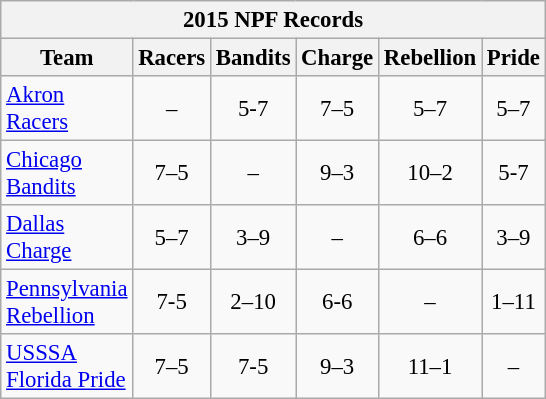<table class="wikitable" style="font-size:95%; text-align:center;">
<tr>
<th colspan=6>2015 NPF Records</th>
</tr>
<tr>
<th width=80>Team</th>
<th style="width=35">Racers</th>
<th style="width=35">Bandits</th>
<th style="width=35">Charge</th>
<th style="width=35">Rebellion</th>
<th style="width=35">Pride</th>
</tr>
<tr>
<td style="text-align:left;"><a href='#'>Akron Racers</a></td>
<td>–</td>
<td>5-7</td>
<td>7–5</td>
<td>5–7</td>
<td>5–7</td>
</tr>
<tr>
<td style="text-align:left;"><a href='#'>Chicago Bandits</a></td>
<td>7–5</td>
<td>–</td>
<td>9–3</td>
<td>10–2</td>
<td>5-7</td>
</tr>
<tr>
<td style="text-align:left;"><a href='#'>Dallas Charge</a></td>
<td>5–7</td>
<td>3–9</td>
<td>–</td>
<td>6–6</td>
<td>3–9</td>
</tr>
<tr>
<td style="text-align:left;"><a href='#'>Pennsylvania Rebellion</a></td>
<td>7-5</td>
<td>2–10</td>
<td>6-6</td>
<td>–</td>
<td>1–11</td>
</tr>
<tr>
<td style="text-align:left;"><a href='#'>USSSA Florida Pride</a></td>
<td>7–5</td>
<td>7-5</td>
<td>9–3</td>
<td>11–1</td>
<td>–</td>
</tr>
</table>
